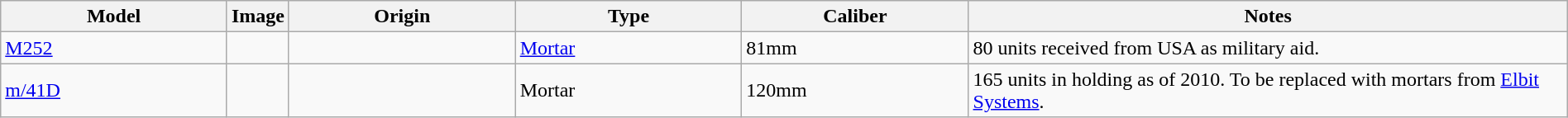<table class="wikitable" style="width:100%;">
<tr>
<th style="width:15%;">Model</th>
<th style="width:0%;">Image</th>
<th style="width:15%;">Origin</th>
<th style="width:15%;">Type</th>
<th style="width:15%;">Caliber</th>
<th style="width:40%;">Notes</th>
</tr>
<tr>
<td><a href='#'>M252</a></td>
<td></td>
<td></td>
<td><a href='#'>Mortar</a></td>
<td>81mm</td>
<td>80 units received from USA as military aid.</td>
</tr>
<tr>
<td><a href='#'>m/41D</a></td>
<td></td>
<td></td>
<td>Mortar</td>
<td>120mm</td>
<td>165 units in holding as of 2010. To be replaced with mortars from <a href='#'>Elbit Systems</a>.</td>
</tr>
</table>
